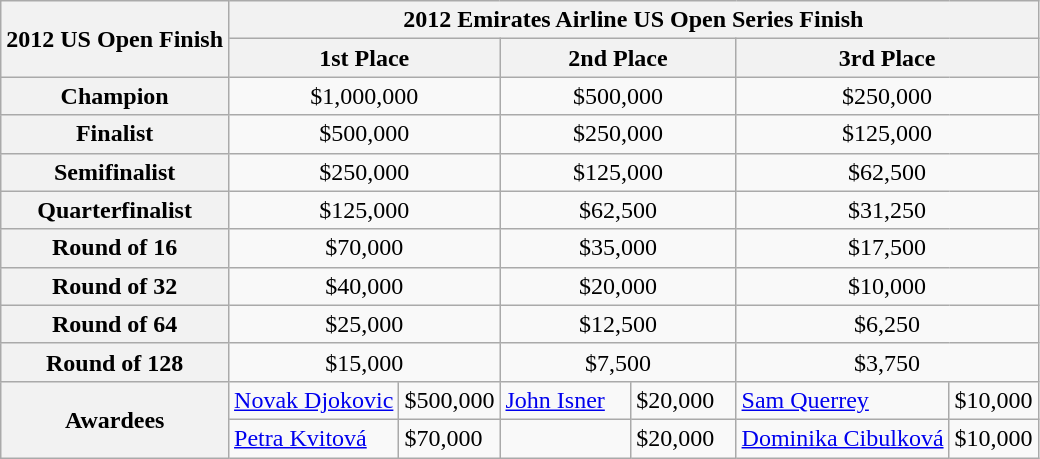<table class=wikitable style=text-align:center>
<tr>
<th rowspan=2>2012 US Open Finish</th>
<th colspan=6>2012 Emirates Airline US Open Series Finish</th>
</tr>
<tr>
<th width=150 colspan=2>1st Place</th>
<th width=150 colspan=2>2nd Place</th>
<th width=150 colspan=2>3rd Place</th>
</tr>
<tr>
<th>Champion</th>
<td colspan=2>$1,000,000</td>
<td colspan=2>$500,000</td>
<td colspan=2>$250,000</td>
</tr>
<tr>
<th>Finalist</th>
<td colspan=2>$500,000</td>
<td colspan=2>$250,000</td>
<td colspan=2>$125,000</td>
</tr>
<tr>
<th>Semifinalist</th>
<td colspan=2>$250,000</td>
<td colspan=2>$125,000</td>
<td colspan=2>$62,500</td>
</tr>
<tr>
<th>Quarterfinalist</th>
<td colspan=2>$125,000</td>
<td colspan=2>$62,500</td>
<td colspan=2>$31,250</td>
</tr>
<tr>
<th>Round of 16</th>
<td colspan=2>$70,000</td>
<td colspan=2>$35,000</td>
<td colspan=2>$17,500</td>
</tr>
<tr>
<th>Round of 32</th>
<td colspan=2>$40,000</td>
<td colspan=2>$20,000</td>
<td colspan=2>$10,000</td>
</tr>
<tr>
<th>Round of 64</th>
<td colspan=2>$25,000</td>
<td colspan=2>$12,500</td>
<td colspan=2>$6,250</td>
</tr>
<tr>
<th>Round of 128</th>
<td colspan=2>$15,000</td>
<td colspan=2>$7,500</td>
<td colspan=2>$3,750</td>
</tr>
<tr align=left>
<th rowspan=2>Awardees</th>
<td> <a href='#'>Novak Djokovic</a></td>
<td>$500,000</td>
<td> <a href='#'>John Isner</a></td>
<td>$20,000</td>
<td> <a href='#'>Sam Querrey</a></td>
<td>$10,000</td>
</tr>
<tr align=left>
<td> <a href='#'>Petra Kvitová</a></td>
<td>$70,000</td>
<td></td>
<td>$20,000</td>
<td> <a href='#'>Dominika Cibulková</a></td>
<td>$10,000</td>
</tr>
</table>
